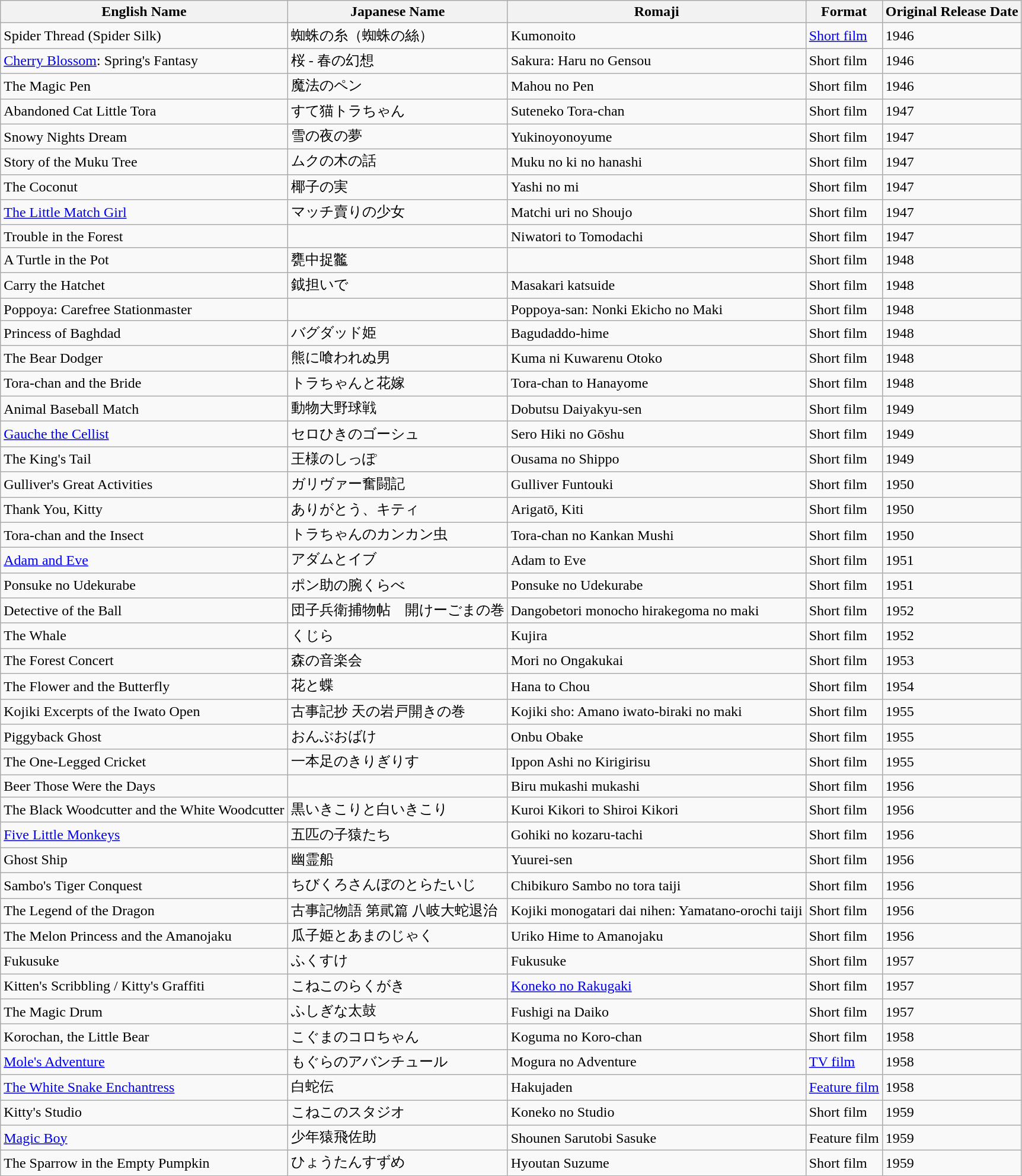<table class="wikitable sortable">
<tr>
<th>English Name</th>
<th>Japanese Name</th>
<th>Romaji</th>
<th>Format</th>
<th>Original Release Date</th>
</tr>
<tr>
<td>Spider Thread (Spider Silk)</td>
<td>蜘蛛の糸（蜘蛛の絲）</td>
<td>Kumonoito</td>
<td><a href='#'>Short film</a></td>
<td>1946</td>
</tr>
<tr>
<td><a href='#'>Cherry Blossom</a>: Spring's Fantasy</td>
<td>桜 - 春の幻想</td>
<td>Sakura: Haru no Gensou</td>
<td>Short film</td>
<td>1946</td>
</tr>
<tr>
<td>The Magic Pen</td>
<td>魔法のペン</td>
<td>Mahou no Pen</td>
<td>Short film</td>
<td>1946</td>
</tr>
<tr>
<td>Abandoned Cat Little Tora</td>
<td>すて猫トラちゃん</td>
<td>Suteneko Tora-chan</td>
<td>Short film</td>
<td>1947</td>
</tr>
<tr>
<td>Snowy Nights Dream</td>
<td>雪の夜の夢</td>
<td>Yukinoyonoyume</td>
<td>Short film</td>
<td>1947</td>
</tr>
<tr>
<td>Story of the Muku Tree</td>
<td>ムクの木の話</td>
<td>Muku no ki no hanashi</td>
<td>Short film</td>
<td>1947</td>
</tr>
<tr>
<td>The Coconut</td>
<td>椰子の実</td>
<td>Yashi no mi</td>
<td>Short film</td>
<td>1947</td>
</tr>
<tr>
<td><a href='#'>The Little Match Girl</a></td>
<td>マッチ賣りの少女</td>
<td>Matchi uri no Shoujo</td>
<td>Short film</td>
<td>1947</td>
</tr>
<tr>
<td>Trouble in the Forest</td>
<td> </td>
<td>Niwatori to Tomodachi</td>
<td>Short film</td>
<td>1947</td>
</tr>
<tr>
<td>A Turtle in the Pot</td>
<td>甕中捉龞</td>
<td> </td>
<td>Short film</td>
<td>1948</td>
</tr>
<tr>
<td>Carry the Hatchet</td>
<td>鉞担いで</td>
<td>Masakari katsuide</td>
<td>Short film</td>
<td>1948</td>
</tr>
<tr>
<td>Poppoya: Carefree Stationmaster</td>
<td> </td>
<td>Poppoya-san: Nonki Ekicho no Maki</td>
<td>Short film</td>
<td>1948</td>
</tr>
<tr>
<td>Princess of Baghdad</td>
<td>バグダッド姫</td>
<td>Bagudaddo-hime</td>
<td>Short film</td>
<td>1948</td>
</tr>
<tr>
<td>The Bear Dodger</td>
<td>熊に喰われぬ男</td>
<td>Kuma ni Kuwarenu Otoko</td>
<td>Short film</td>
<td>1948</td>
</tr>
<tr>
<td>Tora-chan and the Bride</td>
<td>トラちゃんと花嫁</td>
<td>Tora-chan to Hanayome</td>
<td>Short film</td>
<td>1948</td>
</tr>
<tr>
<td>Animal Baseball Match</td>
<td>動物大野球戦</td>
<td>Dobutsu Daiyakyu-sen</td>
<td>Short film</td>
<td>1949</td>
</tr>
<tr>
<td><a href='#'>Gauche the Cellist</a></td>
<td>セロひきのゴーシュ</td>
<td>Sero Hiki no Gōshu</td>
<td>Short film</td>
<td>1949</td>
</tr>
<tr>
<td>The King's Tail</td>
<td>王様のしっぽ</td>
<td>Ousama no Shippo</td>
<td>Short film</td>
<td>1949</td>
</tr>
<tr>
<td>Gulliver's Great Activities</td>
<td>ガリヴァー奮闘記</td>
<td>Gulliver Funtouki</td>
<td>Short film</td>
<td>1950</td>
</tr>
<tr>
<td>Thank You, Kitty</td>
<td>ありがとう、キティ</td>
<td>Arigatō, Kiti</td>
<td>Short film</td>
<td>1950 </td>
</tr>
<tr>
<td>Tora-chan and the Insect</td>
<td>トラちゃんのカンカン虫</td>
<td>Tora-chan no Kankan Mushi</td>
<td>Short film</td>
<td>1950</td>
</tr>
<tr>
<td><a href='#'>Adam and Eve</a></td>
<td>アダムとイブ</td>
<td>Adam to Eve</td>
<td>Short film</td>
<td>1951</td>
</tr>
<tr>
<td>Ponsuke no Udekurabe</td>
<td>ポン助の腕くらべ</td>
<td>Ponsuke no Udekurabe</td>
<td>Short film</td>
<td>1951</td>
</tr>
<tr>
<td>Detective of the Ball</td>
<td>団子兵衛捕物帖　開けーごまの巻</td>
<td>Dangobetori monocho hirakegoma no maki</td>
<td>Short film</td>
<td>1952</td>
</tr>
<tr>
<td>The Whale</td>
<td>くじら</td>
<td>Kujira</td>
<td>Short film</td>
<td>1952</td>
</tr>
<tr>
<td>The Forest Concert</td>
<td>森の音楽会</td>
<td>Mori no Ongakukai</td>
<td>Short film</td>
<td>1953 </td>
</tr>
<tr>
<td>The Flower and the Butterfly</td>
<td>花と蝶</td>
<td>Hana to Chou</td>
<td>Short film</td>
<td>1954</td>
</tr>
<tr>
<td>Kojiki Excerpts of the Iwato Open</td>
<td>古事記抄 天の岩戸開きの巻</td>
<td>Kojiki sho: Amano iwato-biraki no maki</td>
<td>Short film</td>
<td>1955</td>
</tr>
<tr>
<td>Piggyback Ghost</td>
<td>おんぶおばけ</td>
<td>Onbu Obake</td>
<td>Short film</td>
<td>1955</td>
</tr>
<tr>
<td>The One-Legged Cricket</td>
<td>一本足のきりぎりす</td>
<td>Ippon Ashi no Kirigirisu</td>
<td>Short film</td>
<td>1955</td>
</tr>
<tr>
<td>Beer Those Were the Days</td>
<td> </td>
<td>Biru mukashi mukashi</td>
<td>Short film</td>
<td>1956</td>
</tr>
<tr>
<td>The Black Woodcutter and the White Woodcutter</td>
<td>黒いきこりと白いきこり</td>
<td>Kuroi Kikori to Shiroi Kikori</td>
<td>Short film</td>
<td>1956</td>
</tr>
<tr>
<td><a href='#'>Five Little Monkeys</a></td>
<td>五匹の子猿たち</td>
<td>Gohiki no kozaru-tachi</td>
<td>Short film</td>
<td>1956</td>
</tr>
<tr>
<td>Ghost Ship</td>
<td>幽霊船</td>
<td>Yuurei-sen</td>
<td>Short film</td>
<td>1956</td>
</tr>
<tr>
<td>Sambo's Tiger Conquest</td>
<td>ちびくろさんぼのとらたいじ</td>
<td>Chibikuro Sambo no tora taiji</td>
<td>Short film</td>
<td>1956</td>
</tr>
<tr>
<td>The Legend of the Dragon</td>
<td>古事記物語 第貮篇 八岐大蛇退治</td>
<td>Kojiki monogatari dai nihen: Yamatano-orochi taiji</td>
<td>Short film</td>
<td>1956</td>
</tr>
<tr>
<td>The Melon Princess and the Amanojaku</td>
<td>瓜子姫とあまのじゃく</td>
<td>Uriko Hime to Amanojaku</td>
<td>Short film</td>
<td>1956</td>
</tr>
<tr>
<td>Fukusuke</td>
<td>ふくすけ</td>
<td>Fukusuke</td>
<td>Short film</td>
<td>1957</td>
</tr>
<tr>
<td>Kitten's Scribbling / Kitty's Graffiti</td>
<td>こねこのらくがき</td>
<td><a href='#'>Koneko no Rakugaki</a></td>
<td>Short film</td>
<td>1957</td>
</tr>
<tr>
<td>The Magic Drum</td>
<td>ふしぎな太鼓</td>
<td>Fushigi na Daiko</td>
<td>Short film</td>
<td>1957</td>
</tr>
<tr>
<td>Korochan, the Little Bear</td>
<td>こぐまのコロちゃん</td>
<td>Koguma no Koro-chan</td>
<td>Short film</td>
<td>1958</td>
</tr>
<tr>
<td><a href='#'>Mole's Adventure</a></td>
<td>もぐらのアバンチュール</td>
<td>Mogura no Adventure</td>
<td><a href='#'>TV film</a></td>
<td>1958</td>
</tr>
<tr>
<td><a href='#'>The White Snake Enchantress</a></td>
<td>白蛇伝</td>
<td>Hakujaden</td>
<td><a href='#'>Feature film</a></td>
<td>1958</td>
</tr>
<tr>
<td>Kitty's Studio</td>
<td>こねこのスタジオ</td>
<td>Koneko no Studio</td>
<td>Short film</td>
<td>1959</td>
</tr>
<tr>
<td><a href='#'>Magic Boy</a></td>
<td>少年猿飛佐助</td>
<td>Shounen Sarutobi Sasuke</td>
<td>Feature film</td>
<td>1959</td>
</tr>
<tr>
<td>The Sparrow in the Empty Pumpkin</td>
<td>ひょうたんすずめ</td>
<td>Hyoutan Suzume</td>
<td>Short film</td>
<td>1959</td>
</tr>
</table>
